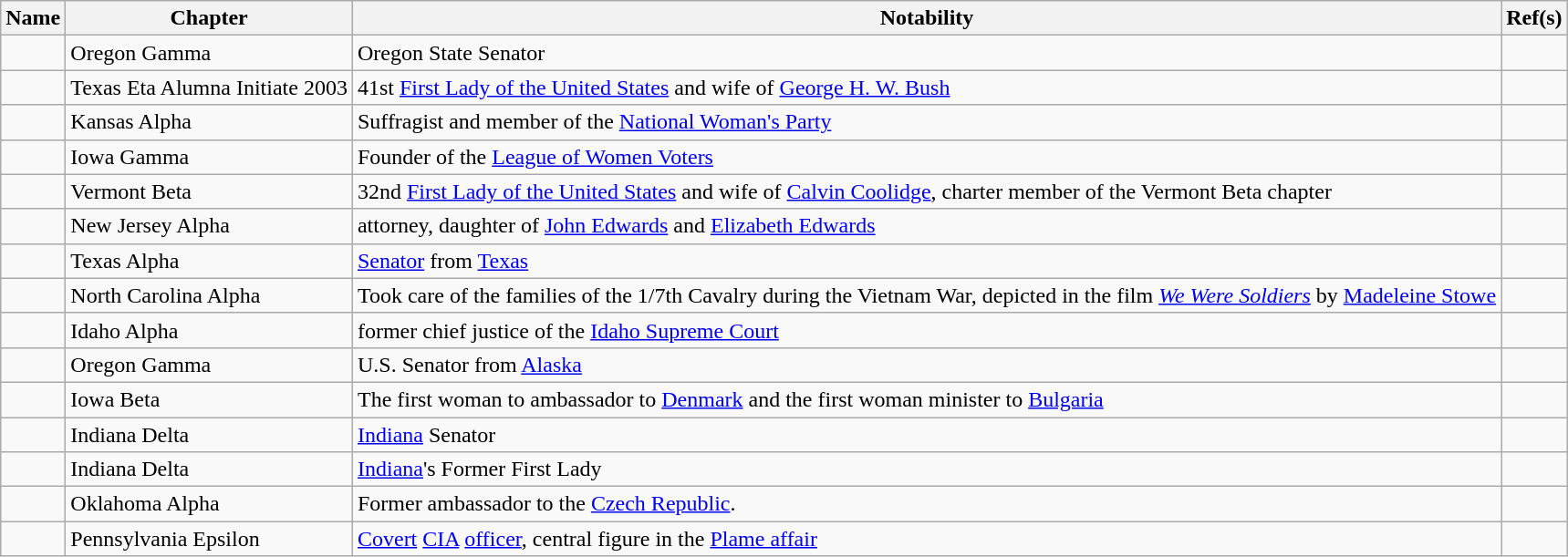<table class="wikitable sortable">
<tr valign="top">
<th>Name</th>
<th>Chapter</th>
<th class="unsortable">Notability</th>
<th class="unsortable">Ref(s)</th>
</tr>
<tr valign="top">
<td></td>
<td>Oregon Gamma</td>
<td>Oregon State Senator</td>
<td></td>
</tr>
<tr>
<td></td>
<td>Texas Eta Alumna Initiate 2003</td>
<td>41st <a href='#'>First Lady of the United States</a> and wife of <a href='#'>George H. W. Bush</a></td>
<td></td>
</tr>
<tr>
<td></td>
<td>Kansas Alpha</td>
<td>Suffragist and member of the <a href='#'>National Woman's Party</a></td>
<td></td>
</tr>
<tr>
<td></td>
<td>Iowa Gamma</td>
<td>Founder of the <a href='#'>League of Women Voters</a></td>
<td></td>
</tr>
<tr>
<td></td>
<td>Vermont Beta</td>
<td>32nd <a href='#'>First Lady of the United States</a> and wife of <a href='#'>Calvin Coolidge</a>, charter member of the Vermont Beta chapter</td>
<td></td>
</tr>
<tr>
<td></td>
<td>New Jersey Alpha</td>
<td>attorney, daughter of <a href='#'>John Edwards</a> and <a href='#'>Elizabeth Edwards</a></td>
<td></td>
</tr>
<tr>
<td></td>
<td>Texas Alpha</td>
<td><a href='#'>Senator</a> from <a href='#'>Texas</a></td>
<td></td>
</tr>
<tr>
<td></td>
<td>North Carolina Alpha</td>
<td>Took care of the families of the 1/7th Cavalry during the Vietnam War, depicted in the film <em><a href='#'>We Were Soldiers</a></em> by <a href='#'>Madeleine Stowe</a></td>
<td></td>
</tr>
<tr>
<td></td>
<td>Idaho Alpha</td>
<td>former chief justice of the <a href='#'>Idaho Supreme Court</a></td>
<td></td>
</tr>
<tr>
<td></td>
<td>Oregon Gamma</td>
<td>U.S. Senator from <a href='#'>Alaska</a></td>
<td></td>
</tr>
<tr>
<td></td>
<td>Iowa Beta</td>
<td>The first woman to ambassador to <a href='#'>Denmark</a> and the first woman minister to <a href='#'>Bulgaria</a></td>
<td></td>
</tr>
<tr>
<td></td>
<td>Indiana Delta</td>
<td><a href='#'>Indiana</a> Senator</td>
<td></td>
</tr>
<tr>
<td></td>
<td>Indiana Delta</td>
<td><a href='#'>Indiana</a>'s Former First Lady</td>
<td></td>
</tr>
<tr>
<td></td>
<td>Oklahoma Alpha</td>
<td>Former ambassador to the <a href='#'>Czech Republic</a>.</td>
<td></td>
</tr>
<tr>
<td></td>
<td>Pennsylvania Epsilon</td>
<td><a href='#'>Covert</a> <a href='#'>CIA</a> <a href='#'>officer</a>, central figure in the <a href='#'>Plame affair</a></td>
<td></td>
</tr>
</table>
